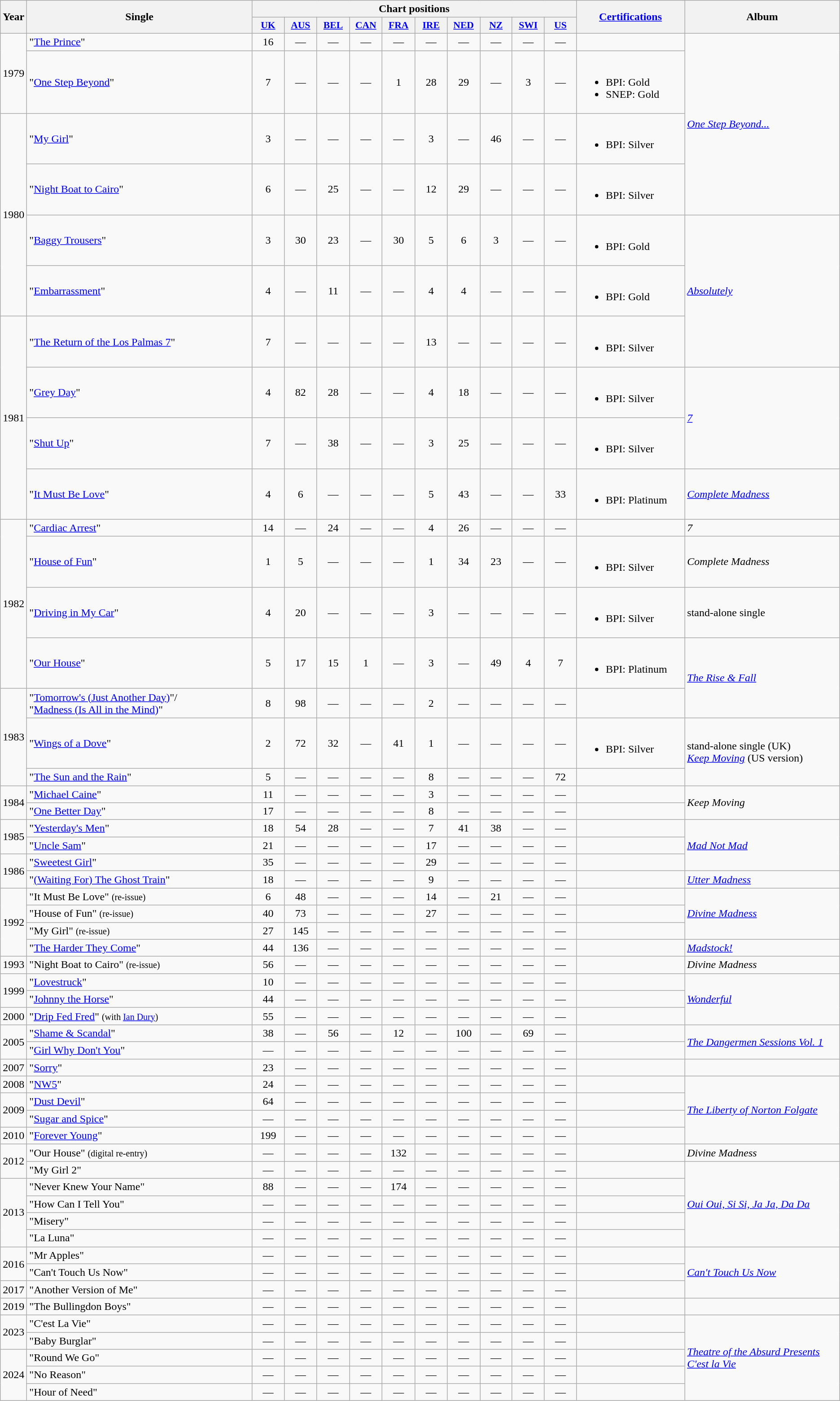<table class="wikitable">
<tr>
<th rowspan="2">Year</th>
<th rowspan="2" style="width:22em;">Single</th>
<th colspan="10">Chart positions</th>
<th rowspan="2" style="width:10em;"><a href='#'>Certifications</a></th>
<th rowspan="2" style="width:15em;">Album</th>
</tr>
<tr>
<th style="width:3em;font-size:90%"><a href='#'>UK</a><br></th>
<th style="width:3em;font-size:90%;"><a href='#'>AUS</a><br></th>
<th style="width:3em;font-size:90%;"><a href='#'>BEL</a><br></th>
<th style="width:3em;font-size:90%"><a href='#'>CAN</a><br></th>
<th style="width:3em;font-size:90%"><a href='#'>FRA</a><br></th>
<th style="width:3em;font-size:90%"><a href='#'>IRE</a><br></th>
<th style="width:3em;font-size:90%"><a href='#'>NED</a><br></th>
<th style="width:3em;font-size:90%"><a href='#'>NZ</a><br></th>
<th style="width:3em;font-size:90%"><a href='#'>SWI</a><br></th>
<th style="width:3em;font-size:90%"><a href='#'>US</a><br></th>
</tr>
<tr>
<td rowspan="2">1979</td>
<td>"<a href='#'>The Prince</a>"</td>
<td align="center">16</td>
<td align="center">—</td>
<td align="center">—</td>
<td align="center">—</td>
<td align="center">—</td>
<td align="center">—</td>
<td align="center">—</td>
<td align="center">—</td>
<td align="center">—</td>
<td align="center">—</td>
<td></td>
<td rowspan="4"><em><a href='#'>One Step Beyond...</a></em></td>
</tr>
<tr>
<td>"<a href='#'>One Step Beyond</a>"</td>
<td align="center">7</td>
<td align="center">—</td>
<td align="center">—</td>
<td align="center">—</td>
<td align="center">1</td>
<td align="center">28</td>
<td align="center">29</td>
<td align="center">—</td>
<td align="center">3</td>
<td align="center">—</td>
<td><br><ul><li>BPI: Gold</li><li>SNEP: Gold</li></ul></td>
</tr>
<tr>
<td rowspan="4">1980</td>
<td>"<a href='#'>My Girl</a>"</td>
<td align="center">3</td>
<td align="center">—</td>
<td align="center">—</td>
<td align="center">—</td>
<td align="center">—</td>
<td align="center">3</td>
<td align="center">—</td>
<td align="center">46</td>
<td align="center">—</td>
<td align="center">—</td>
<td><br><ul><li>BPI: Silver</li></ul></td>
</tr>
<tr>
<td>"<a href='#'>Night Boat to Cairo</a>"</td>
<td align="center">6</td>
<td align="center">—</td>
<td align="center">25</td>
<td align="center">—</td>
<td align="center">—</td>
<td align="center">12</td>
<td align="center">29</td>
<td align="center">—</td>
<td align="center">—</td>
<td align="center">—</td>
<td><br><ul><li>BPI: Silver</li></ul></td>
</tr>
<tr>
<td>"<a href='#'>Baggy Trousers</a>"</td>
<td align="center">3</td>
<td align="center">30</td>
<td align="center">23</td>
<td align="center">—</td>
<td align="center">30</td>
<td align="center">5</td>
<td align="center">6</td>
<td align="center">3</td>
<td align="center">—</td>
<td align="center">—</td>
<td><br><ul><li>BPI: Gold</li></ul></td>
<td rowspan="3"><em><a href='#'>Absolutely</a></em></td>
</tr>
<tr>
<td>"<a href='#'>Embarrassment</a>"</td>
<td align="center">4</td>
<td align="center">—</td>
<td align="center">11</td>
<td align="center">—</td>
<td align="center">—</td>
<td align="center">4</td>
<td align="center">4</td>
<td align="center">—</td>
<td align="center">—</td>
<td align="center">—</td>
<td><br><ul><li>BPI: Gold</li></ul></td>
</tr>
<tr>
<td rowspan="4">1981</td>
<td>"<a href='#'>The Return of the Los Palmas 7</a>"</td>
<td align="center">7</td>
<td align="center">—</td>
<td align="center">—</td>
<td align="center">—</td>
<td align="center">—</td>
<td align="center">13</td>
<td align="center">—</td>
<td align="center">—</td>
<td align="center">—</td>
<td align="center">—</td>
<td><br><ul><li>BPI: Silver</li></ul></td>
</tr>
<tr>
<td>"<a href='#'>Grey Day</a>"</td>
<td align="center">4</td>
<td align="center">82</td>
<td align="center">28</td>
<td align="center">—</td>
<td align="center">—</td>
<td align="center">4</td>
<td align="center">18</td>
<td align="center">—</td>
<td align="center">—</td>
<td align="center">—</td>
<td><br><ul><li>BPI: Silver</li></ul></td>
<td rowspan="2"><em><a href='#'>7</a></em></td>
</tr>
<tr>
<td>"<a href='#'>Shut Up</a>"</td>
<td align="center">7</td>
<td align="center">—</td>
<td align="center">38</td>
<td align="center">—</td>
<td align="center">—</td>
<td align="center">3</td>
<td align="center">25</td>
<td align="center">—</td>
<td align="center">—</td>
<td align="center">—</td>
<td><br><ul><li>BPI: Silver</li></ul></td>
</tr>
<tr>
<td>"<a href='#'>It Must Be Love</a>"</td>
<td align="center">4</td>
<td align="center">6</td>
<td align="center">—</td>
<td align="center">—</td>
<td align="center">—</td>
<td align="center">5</td>
<td align="center">43</td>
<td align="center">—</td>
<td align="center">—</td>
<td align="center">33</td>
<td><br><ul><li>BPI: Platinum</li></ul></td>
<td><em><a href='#'>Complete Madness</a></em></td>
</tr>
<tr>
<td rowspan="4">1982</td>
<td>"<a href='#'>Cardiac Arrest</a>"</td>
<td align="center">14</td>
<td align="center">—</td>
<td align="center">24</td>
<td align="center">—</td>
<td align="center">—</td>
<td align="center">4</td>
<td align="center">26</td>
<td align="center">—</td>
<td align="center">—</td>
<td align="center">—</td>
<td></td>
<td><em>7</em></td>
</tr>
<tr>
<td>"<a href='#'>House of Fun</a>"</td>
<td align="center">1</td>
<td align="center">5</td>
<td align="center">—</td>
<td align="center">—</td>
<td align="center">—</td>
<td align="center">1</td>
<td align="center">34</td>
<td align="center">23</td>
<td align="center">—</td>
<td align="center">—</td>
<td><br><ul><li>BPI: Silver</li></ul></td>
<td><em>Complete Madness</em></td>
</tr>
<tr>
<td>"<a href='#'>Driving in My Car</a>"</td>
<td align="center">4</td>
<td align="center">20</td>
<td align="center">—</td>
<td align="center">—</td>
<td align="center">—</td>
<td align="center">3</td>
<td align="center">—</td>
<td align="center">—</td>
<td align="center">—</td>
<td align="center">—</td>
<td><br><ul><li>BPI: Silver</li></ul></td>
<td>stand-alone single</td>
</tr>
<tr>
<td>"<a href='#'>Our House</a>"</td>
<td align="center">5</td>
<td align="center">17</td>
<td align="center">15</td>
<td align="center">1</td>
<td align="center">—</td>
<td align="center">3</td>
<td align="center">—</td>
<td align="center">49</td>
<td align="center">4</td>
<td align="center">7</td>
<td><br><ul><li>BPI: Platinum</li></ul></td>
<td rowspan="2"><em><a href='#'>The Rise & Fall</a></em></td>
</tr>
<tr>
<td rowspan="3">1983</td>
<td>"<a href='#'>Tomorrow's (Just Another Day)</a>"/<br>"<a href='#'>Madness (Is All in the Mind)</a>"</td>
<td align="center">8</td>
<td align="center">98</td>
<td align="center">—</td>
<td align="center">—</td>
<td align="center">—</td>
<td align="center">2</td>
<td align="center">—</td>
<td align="center">—</td>
<td align="center">—</td>
<td align="center">—</td>
<td></td>
</tr>
<tr>
<td>"<a href='#'>Wings of a Dove</a>"</td>
<td align="center">2</td>
<td align="center">72</td>
<td align="center">32</td>
<td align="center">—</td>
<td align="center">41</td>
<td align="center">1</td>
<td align="center">—</td>
<td align="center">—</td>
<td align="center">—</td>
<td align="center">—</td>
<td><br><ul><li>BPI: Silver</li></ul></td>
<td rowspan="2">stand-alone single (UK)<br><em><a href='#'>Keep Moving</a></em> (US version)</td>
</tr>
<tr>
<td>"<a href='#'>The Sun and the Rain</a>"</td>
<td align="center">5</td>
<td align="center">—</td>
<td align="center">—</td>
<td align="center">—</td>
<td align="center">—</td>
<td align="center">8</td>
<td align="center">—</td>
<td align="center">—</td>
<td align="center">—</td>
<td align="center">72</td>
<td></td>
</tr>
<tr>
<td rowspan="2">1984</td>
<td>"<a href='#'>Michael Caine</a>"</td>
<td align="center">11</td>
<td align="center">—</td>
<td align="center">—</td>
<td align="center">—</td>
<td align="center">—</td>
<td align="center">3</td>
<td align="center">—</td>
<td align="center">—</td>
<td align="center">—</td>
<td align="center">—</td>
<td></td>
<td rowspan="2"><em>Keep Moving</em></td>
</tr>
<tr>
<td>"<a href='#'>One Better Day</a>"</td>
<td align="center">17</td>
<td align="center">—</td>
<td align="center">—</td>
<td align="center">—</td>
<td align="center">—</td>
<td align="center">8</td>
<td align="center">—</td>
<td align="center">—</td>
<td align="center">—</td>
<td align="center">—</td>
<td></td>
</tr>
<tr>
<td rowspan="2">1985</td>
<td>"<a href='#'>Yesterday's Men</a>"</td>
<td align="center">18</td>
<td align="center">54</td>
<td align="center">28</td>
<td align="center">—</td>
<td align="center">—</td>
<td align="center">7</td>
<td align="center">41</td>
<td align="center">38</td>
<td align="center">—</td>
<td align="center">—</td>
<td></td>
<td rowspan="3"><em><a href='#'>Mad Not Mad</a></em></td>
</tr>
<tr>
<td>"<a href='#'>Uncle Sam</a>"</td>
<td align="center">21</td>
<td align="center">—</td>
<td align="center">—</td>
<td align="center">—</td>
<td align="center">—</td>
<td align="center">17</td>
<td align="center">—</td>
<td align="center">—</td>
<td align="center">—</td>
<td align="center">—</td>
<td></td>
</tr>
<tr>
<td rowspan="2">1986</td>
<td>"<a href='#'>Sweetest Girl</a>"</td>
<td align="center">35</td>
<td align="center">—</td>
<td align="center">—</td>
<td align="center">—</td>
<td align="center">—</td>
<td align="center">29</td>
<td align="center">—</td>
<td align="center">—</td>
<td align="center">—</td>
<td align="center">—</td>
<td></td>
</tr>
<tr>
<td>"<a href='#'>(Waiting For) The Ghost Train</a>"</td>
<td align="center">18</td>
<td align="center">—</td>
<td align="center">—</td>
<td align="center">—</td>
<td align="center">—</td>
<td align="center">9</td>
<td align="center">—</td>
<td align="center">—</td>
<td align="center">—</td>
<td align="center">—</td>
<td></td>
<td><em><a href='#'>Utter Madness</a></em></td>
</tr>
<tr>
<td rowspan="4">1992</td>
<td>"It Must Be Love" <small>(re-issue)</small></td>
<td align="center">6</td>
<td align="center">48</td>
<td align="center">—</td>
<td align="center">—</td>
<td align="center">—</td>
<td align="center">14</td>
<td align="center">—</td>
<td align="center">21</td>
<td align="center">—</td>
<td align="center">—</td>
<td></td>
<td rowspan="3"><em><a href='#'>Divine Madness</a></em></td>
</tr>
<tr>
<td>"House of Fun" <small>(re-issue)</small></td>
<td align="center">40</td>
<td align="center">73</td>
<td align="center">—</td>
<td align="center">—</td>
<td align="center">—</td>
<td align="center">27</td>
<td align="center">—</td>
<td align="center">—</td>
<td align="center">—</td>
<td align="center">—</td>
<td></td>
</tr>
<tr>
<td>"My Girl" <small>(re-issue)</small></td>
<td align="center">27</td>
<td align="center">145</td>
<td align="center">—</td>
<td align="center">—</td>
<td align="center">—</td>
<td align="center">—</td>
<td align="center">—</td>
<td align="center">—</td>
<td align="center">—</td>
<td align="center">—</td>
<td></td>
</tr>
<tr>
<td>"<a href='#'>The Harder They Come</a>"</td>
<td align="center">44</td>
<td align="center">136</td>
<td align="center">—</td>
<td align="center">—</td>
<td align="center">—</td>
<td align="center">—</td>
<td align="center">—</td>
<td align="center">—</td>
<td align="center">—</td>
<td align="center">—</td>
<td></td>
<td><em><a href='#'>Madstock!</a></em></td>
</tr>
<tr>
<td>1993</td>
<td>"Night Boat to Cairo" <small>(re-issue)</small></td>
<td align="center">56</td>
<td align="center">—</td>
<td align="center">—</td>
<td align="center">—</td>
<td align="center">—</td>
<td align="center">—</td>
<td align="center">—</td>
<td align="center">—</td>
<td align="center">—</td>
<td align="center">—</td>
<td></td>
<td><em>Divine Madness</em></td>
</tr>
<tr>
<td rowspan="2">1999</td>
<td>"<a href='#'>Lovestruck</a>"</td>
<td align="center">10</td>
<td align="center">—</td>
<td align="center">—</td>
<td align="center">—</td>
<td align="center">—</td>
<td align="center">—</td>
<td align="center">—</td>
<td align="center">—</td>
<td align="center">—</td>
<td align="center">—</td>
<td></td>
<td rowspan="3"><em><a href='#'>Wonderful</a></em></td>
</tr>
<tr>
<td>"<a href='#'>Johnny the Horse</a>"</td>
<td align="center">44</td>
<td align="center">—</td>
<td align="center">—</td>
<td align="center">—</td>
<td align="center">—</td>
<td align="center">—</td>
<td align="center">—</td>
<td align="center">—</td>
<td align="center">—</td>
<td align="center">—</td>
<td></td>
</tr>
<tr>
<td>2000</td>
<td>"<a href='#'>Drip Fed Fred</a>" <small>(with <a href='#'>Ian Dury</a>)</small></td>
<td align="center">55</td>
<td align="center">—</td>
<td align="center">—</td>
<td align="center">—</td>
<td align="center">—</td>
<td align="center">—</td>
<td align="center">—</td>
<td align="center">—</td>
<td align="center">—</td>
<td align="center">—</td>
<td></td>
</tr>
<tr>
<td rowspan="2">2005</td>
<td>"<a href='#'>Shame & Scandal</a>"</td>
<td align="center">38</td>
<td align="center">—</td>
<td align="center">56</td>
<td align="center">—</td>
<td align="center">12</td>
<td align="center">—</td>
<td align="center">100</td>
<td align="center">—</td>
<td align="center">69</td>
<td align="center">—</td>
<td></td>
<td rowspan="2"><em><a href='#'>The Dangermen Sessions Vol. 1</a></em></td>
</tr>
<tr>
<td>"<a href='#'>Girl Why Don't You</a>"</td>
<td align="center">—</td>
<td align="center">—</td>
<td align="center">—</td>
<td align="center">—</td>
<td align="center">—</td>
<td align="center">—</td>
<td align="center">—</td>
<td align="center">—</td>
<td align="center">—</td>
<td align="center">—</td>
<td></td>
</tr>
<tr>
<td>2007</td>
<td>"<a href='#'>Sorry</a>"</td>
<td align="center">23</td>
<td align="center">—</td>
<td align="center">—</td>
<td align="center">—</td>
<td align="center">—</td>
<td align="center">—</td>
<td align="center">—</td>
<td align="center">—</td>
<td align="center">—</td>
<td align="center">—</td>
<td></td>
<td></td>
</tr>
<tr>
<td>2008</td>
<td>"<a href='#'>NW5</a>"</td>
<td align="center">24</td>
<td align="center">—</td>
<td align="center">—</td>
<td align="center">—</td>
<td align="center">—</td>
<td align="center">—</td>
<td align="center">—</td>
<td align="center">—</td>
<td align="center">—</td>
<td align="center">—</td>
<td></td>
<td rowspan="4"><em><a href='#'>The Liberty of Norton Folgate</a></em></td>
</tr>
<tr>
<td rowspan="2">2009</td>
<td>"<a href='#'>Dust Devil</a>"</td>
<td align="center">64</td>
<td align="center">—</td>
<td align="center">—</td>
<td align="center">—</td>
<td align="center">—</td>
<td align="center">—</td>
<td align="center">—</td>
<td align="center">—</td>
<td align="center">—</td>
<td align="center">—</td>
<td></td>
</tr>
<tr>
<td>"<a href='#'>Sugar and Spice</a>"</td>
<td align="center">—</td>
<td align="center">—</td>
<td align="center">—</td>
<td align="center">—</td>
<td align="center">—</td>
<td align="center">—</td>
<td align="center">—</td>
<td align="center">—</td>
<td align="center">—</td>
<td align="center">—</td>
<td></td>
</tr>
<tr>
<td>2010</td>
<td>"<a href='#'>Forever Young</a>"</td>
<td align="center">199</td>
<td align="center">—</td>
<td align="center">—</td>
<td align="center">—</td>
<td align="center">—</td>
<td align="center">—</td>
<td align="center">—</td>
<td align="center">—</td>
<td align="center">—</td>
<td align="center">—</td>
<td></td>
</tr>
<tr>
<td rowspan="2">2012</td>
<td>"Our House" <small>(digital re-entry)</small></td>
<td align="center">—</td>
<td align="center">—</td>
<td align="center">—</td>
<td align="center">—</td>
<td align="center">132</td>
<td align="center">—</td>
<td align="center">—</td>
<td align="center">—</td>
<td align="center">—</td>
<td align="center">—</td>
<td></td>
<td><em>Divine Madness</em></td>
</tr>
<tr>
<td>"My Girl 2"</td>
<td align="center">—</td>
<td align="center">—</td>
<td align="center">—</td>
<td align="center">—</td>
<td align="center">—</td>
<td align="center">—</td>
<td align="center">—</td>
<td align="center">—</td>
<td align="center">—</td>
<td align="center">—</td>
<td></td>
<td rowspan="5"><em><a href='#'>Oui Oui, Si Si, Ja Ja, Da Da</a></em></td>
</tr>
<tr>
<td rowspan="4">2013</td>
<td>"Never Knew Your Name"</td>
<td align="center">88</td>
<td align="center">—</td>
<td align="center">—</td>
<td align="center">—</td>
<td align="center">174</td>
<td align="center">—</td>
<td align="center">—</td>
<td align="center">—</td>
<td align="center">—</td>
<td align="center">—</td>
<td></td>
</tr>
<tr>
<td>"How Can I Tell You"</td>
<td align="center">—</td>
<td align="center">—</td>
<td align="center">—</td>
<td align="center">—</td>
<td align="center">—</td>
<td align="center">—</td>
<td align="center">—</td>
<td align="center">—</td>
<td align="center">—</td>
<td align="center">—</td>
<td></td>
</tr>
<tr>
<td>"Misery"</td>
<td align="center">—</td>
<td align="center">—</td>
<td align="center">—</td>
<td align="center">—</td>
<td align="center">—</td>
<td align="center">—</td>
<td align="center">—</td>
<td align="center">—</td>
<td align="center">—</td>
<td align="center">—</td>
<td></td>
</tr>
<tr>
<td>"La Luna"</td>
<td align="center">—</td>
<td align="center">—</td>
<td align="center">—</td>
<td align="center">—</td>
<td align="center">—</td>
<td align="center">—</td>
<td align="center">—</td>
<td align="center">—</td>
<td align="center">—</td>
<td align="center">—</td>
<td></td>
</tr>
<tr>
<td rowspan="2">2016</td>
<td>"Mr Apples"</td>
<td align="center">—</td>
<td align="center">—</td>
<td align="center">—</td>
<td align="center">—</td>
<td align="center">—</td>
<td align="center">—</td>
<td align="center">—</td>
<td align="center">—</td>
<td align="center">—</td>
<td align="center">—</td>
<td></td>
<td rowspan="3"><em><a href='#'>Can't Touch Us Now</a></em></td>
</tr>
<tr>
<td>"Can't Touch Us Now"</td>
<td align="center">—</td>
<td align="center">—</td>
<td align="center">—</td>
<td align="center">—</td>
<td align="center">—</td>
<td align="center">—</td>
<td align="center">—</td>
<td align="center">—</td>
<td align="center">—</td>
<td align="center">—</td>
<td></td>
</tr>
<tr>
<td>2017</td>
<td>"Another Version of Me"</td>
<td align="center">—</td>
<td align="center">—</td>
<td align="center">—</td>
<td align="center">—</td>
<td align="center">—</td>
<td align="center">—</td>
<td align="center">—</td>
<td align="center">—</td>
<td align="center">—</td>
<td align="center">—</td>
<td></td>
</tr>
<tr>
<td>2019</td>
<td>"The Bullingdon Boys"</td>
<td align="center">—</td>
<td align="center">—</td>
<td align="center">—</td>
<td align="center">—</td>
<td align="center">—</td>
<td align="center">—</td>
<td align="center">—</td>
<td align="center">—</td>
<td align="center">—</td>
<td align="center">—</td>
<td></td>
<td></td>
</tr>
<tr>
<td rowspan=2>2023</td>
<td>"C'est La Vie"</td>
<td align="center">—</td>
<td align="center">—</td>
<td align="center">—</td>
<td align="center">—</td>
<td align="center">—</td>
<td align="center">—</td>
<td align="center">—</td>
<td align="center">—</td>
<td align="center">—</td>
<td align="center">—</td>
<td></td>
<td rowspan=5><em><a href='#'>Theatre of the Absurd Presents C'est la Vie</a></em></td>
</tr>
<tr>
<td>"Baby Burglar"</td>
<td align="center">—</td>
<td align="center">—</td>
<td align="center">—</td>
<td align="center">—</td>
<td align="center">—</td>
<td align="center">—</td>
<td align="center">—</td>
<td align="center">—</td>
<td align="center">—</td>
<td align="center">—</td>
<td></td>
</tr>
<tr>
<td rowspan=3>2024</td>
<td>"Round We Go"</td>
<td align="center">—</td>
<td align="center">—</td>
<td align="center">—</td>
<td align="center">—</td>
<td align="center">—</td>
<td align="center">—</td>
<td align="center">—</td>
<td align="center">—</td>
<td align="center">—</td>
<td align="center">—</td>
<td></td>
</tr>
<tr>
<td>"No Reason"</td>
<td align="center">—</td>
<td align="center">—</td>
<td align="center">—</td>
<td align="center">—</td>
<td align="center">—</td>
<td align="center">—</td>
<td align="center">—</td>
<td align="center">—</td>
<td align="center">—</td>
<td align="center">—</td>
<td></td>
</tr>
<tr>
<td>"Hour of Need"</td>
<td align="center">—</td>
<td align="center">—</td>
<td align="center">—</td>
<td align="center">—</td>
<td align="center">—</td>
<td align="center">—</td>
<td align="center">—</td>
<td align="center">—</td>
<td align="center">—</td>
<td align="center">—</td>
<td></td>
</tr>
</table>
